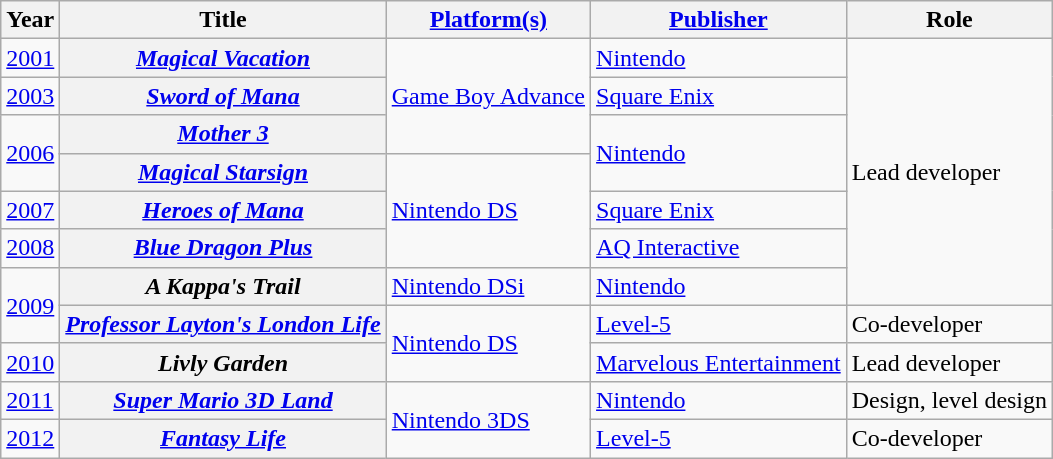<table class="wikitable sortable plainrowheaders">
<tr>
<th scope="col">Year</th>
<th scope="col">Title</th>
<th scope="col"><a href='#'>Platform(s)</a></th>
<th scope="col"><a href='#'>Publisher</a></th>
<th scope="col">Role</th>
</tr>
<tr>
<td><a href='#'>2001</a></td>
<th scope="row"><em><a href='#'>Magical Vacation</a></em></th>
<td rowspan="3"><a href='#'>Game Boy Advance</a></td>
<td><a href='#'>Nintendo</a></td>
<td rowspan="7">Lead developer</td>
</tr>
<tr>
<td><a href='#'>2003</a></td>
<th scope="row"><em><a href='#'>Sword of Mana</a></em></th>
<td><a href='#'>Square Enix</a></td>
</tr>
<tr>
<td rowspan="2"><a href='#'>2006</a></td>
<th scope="row"><em><a href='#'>Mother 3</a></em></th>
<td rowspan="2"><a href='#'>Nintendo</a></td>
</tr>
<tr>
<th scope="row"><em><a href='#'>Magical Starsign</a></em></th>
<td rowspan="3"><a href='#'>Nintendo DS</a></td>
</tr>
<tr>
<td><a href='#'>2007</a></td>
<th scope="row"><em><a href='#'>Heroes of Mana</a></em></th>
<td><a href='#'>Square Enix</a></td>
</tr>
<tr>
<td><a href='#'>2008</a></td>
<th scope="row"><em><a href='#'>Blue Dragon Plus</a></em></th>
<td><a href='#'>AQ Interactive</a></td>
</tr>
<tr>
<td rowspan="2"><a href='#'>2009</a></td>
<th scope="row"><em>A Kappa's Trail</em></th>
<td><a href='#'>Nintendo DSi</a></td>
<td><a href='#'>Nintendo</a></td>
</tr>
<tr>
<th scope="row"><em><a href='#'>Professor Layton's London Life</a></em></th>
<td rowspan="2"><a href='#'>Nintendo DS</a></td>
<td><a href='#'>Level-5</a></td>
<td>Co-developer</td>
</tr>
<tr>
<td><a href='#'>2010</a></td>
<th scope="row"><em>Livly Garden</em></th>
<td><a href='#'>Marvelous Entertainment</a></td>
<td>Lead developer</td>
</tr>
<tr>
<td><a href='#'>2011</a></td>
<th scope="row"><em><a href='#'>Super Mario 3D Land</a></em></th>
<td rowspan="2"><a href='#'>Nintendo 3DS</a></td>
<td><a href='#'>Nintendo</a></td>
<td>Design, level design</td>
</tr>
<tr>
<td><a href='#'>2012</a></td>
<th scope="row"><em><a href='#'>Fantasy Life</a></em></th>
<td><a href='#'>Level-5</a></td>
<td>Co-developer</td>
</tr>
</table>
